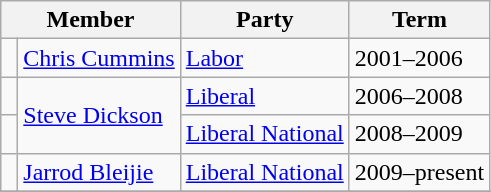<table class="wikitable">
<tr>
<th colspan="2">Member</th>
<th>Party</th>
<th>Term</th>
</tr>
<tr>
<td> </td>
<td><a href='#'>Chris Cummins</a></td>
<td><a href='#'>Labor</a></td>
<td>2001–2006</td>
</tr>
<tr>
<td> </td>
<td rowspan="2"><a href='#'>Steve Dickson</a></td>
<td><a href='#'>Liberal</a></td>
<td>2006–2008</td>
</tr>
<tr>
<td> </td>
<td><a href='#'>Liberal National</a></td>
<td>2008–2009</td>
</tr>
<tr>
<td> </td>
<td><a href='#'>Jarrod Bleijie</a></td>
<td><a href='#'>Liberal National</a></td>
<td>2009–present</td>
</tr>
<tr>
</tr>
</table>
